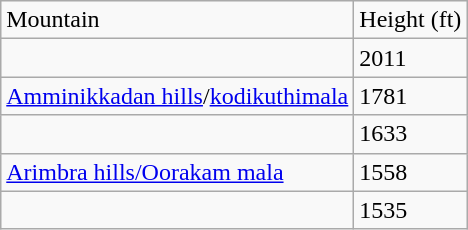<table class="wikitable sortable">
<tr>
<td>Mountain</td>
<td>Height (ft)</td>
</tr>
<tr>
<td></td>
<td>2011</td>
</tr>
<tr>
<td><a href='#'>Amminikkadan hills</a>/<a href='#'>kodikuthimala</a></td>
<td>1781</td>
</tr>
<tr>
<td></td>
<td>1633</td>
</tr>
<tr>
<td><a href='#'>Arimbra hills/Oorakam mala</a></td>
<td>1558</td>
</tr>
<tr>
<td></td>
<td>1535</td>
</tr>
</table>
